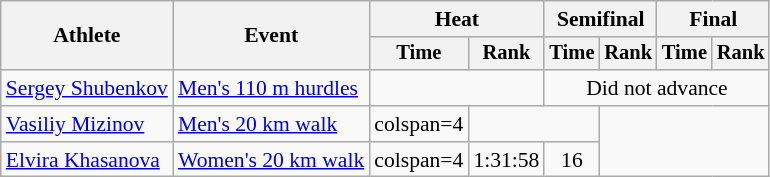<table class=wikitable style="text-align:center; font-size:90%">
<tr>
<th rowspan=2>Athlete</th>
<th rowspan=2>Event</th>
<th colspan=2>Heat</th>
<th colspan=2>Semifinal</th>
<th colspan=2>Final</th>
</tr>
<tr style=font-size:95%>
<th>Time</th>
<th>Rank</th>
<th>Time</th>
<th>Rank</th>
<th>Time</th>
<th>Rank</th>
</tr>
<tr>
<td align=left><a href='#'>Sergey Shubenkov</a></td>
<td align=left><a href='#'>Men's 110 m hurdles</a></td>
<td colspan=2></td>
<td colspan=4>Did not advance</td>
</tr>
<tr>
<td align=left><a href='#'>Vasiliy Mizinov</a></td>
<td align=left><a href='#'>Men's 20 km walk</a></td>
<td>colspan=4 </td>
<td colspan=2></td>
</tr>
<tr>
<td align=left><a href='#'>Elvira Khasanova</a></td>
<td align=left><a href='#'>Women's 20 km walk</a></td>
<td>colspan=4 </td>
<td>1:31:58</td>
<td>16</td>
</tr>
</table>
